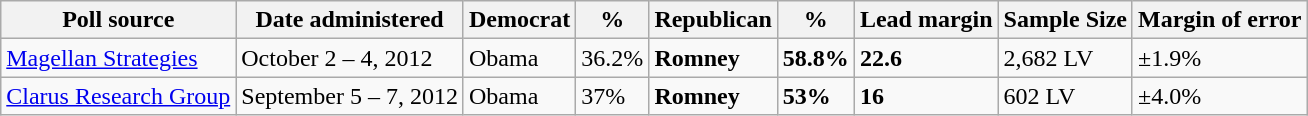<table class="wikitable">
<tr valign=bottom>
<th>Poll source</th>
<th>Date administered</th>
<th>Democrat</th>
<th>%</th>
<th>Republican</th>
<th>%</th>
<th>Lead margin</th>
<th>Sample Size</th>
<th>Margin of error</th>
</tr>
<tr>
<td><a href='#'>Magellan Strategies</a></td>
<td>October 2 – 4, 2012</td>
<td>Obama</td>
<td>36.2%</td>
<td><strong>Romney</strong></td>
<td><strong>58.8%</strong></td>
<td><strong>22.6</strong></td>
<td>2,682 LV</td>
<td>±1.9%</td>
</tr>
<tr>
<td><a href='#'>Clarus Research Group</a></td>
<td>September 5 – 7, 2012</td>
<td>Obama</td>
<td>37%</td>
<td><strong>Romney</strong></td>
<td><strong>53%</strong></td>
<td><strong>16</strong></td>
<td>602 LV</td>
<td>±4.0%</td>
</tr>
</table>
